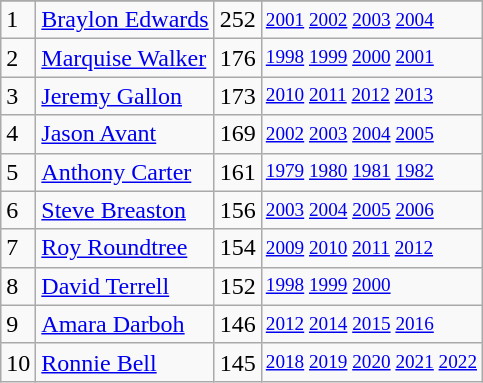<table class="wikitable">
<tr>
</tr>
<tr>
<td>1</td>
<td><a href='#'>Braylon Edwards</a></td>
<td>252</td>
<td style="font-size:80%;"><a href='#'>2001</a> <a href='#'>2002</a> <a href='#'>2003</a> <a href='#'>2004</a></td>
</tr>
<tr>
<td>2</td>
<td><a href='#'>Marquise Walker</a></td>
<td>176</td>
<td style="font-size:80%;"><a href='#'>1998</a> <a href='#'>1999</a> <a href='#'>2000</a> <a href='#'>2001</a></td>
</tr>
<tr>
<td>3</td>
<td><a href='#'>Jeremy Gallon</a></td>
<td>173</td>
<td style="font-size:80%;"><a href='#'>2010</a> <a href='#'>2011</a> <a href='#'>2012</a> <a href='#'>2013</a></td>
</tr>
<tr>
<td>4</td>
<td><a href='#'>Jason Avant</a></td>
<td>169</td>
<td style="font-size:80%;"><a href='#'>2002</a> <a href='#'>2003</a> <a href='#'>2004</a> <a href='#'>2005</a></td>
</tr>
<tr>
<td>5</td>
<td><a href='#'>Anthony Carter</a></td>
<td>161</td>
<td style="font-size:80%;"><a href='#'>1979</a> <a href='#'>1980</a> <a href='#'>1981</a> <a href='#'>1982</a></td>
</tr>
<tr>
<td>6</td>
<td><a href='#'>Steve Breaston</a></td>
<td>156</td>
<td style="font-size:80%;"><a href='#'>2003</a> <a href='#'>2004</a> <a href='#'>2005</a> <a href='#'>2006</a></td>
</tr>
<tr>
<td>7</td>
<td><a href='#'>Roy Roundtree</a></td>
<td>154</td>
<td style="font-size:80%;"><a href='#'>2009</a> <a href='#'>2010</a> <a href='#'>2011</a> <a href='#'>2012</a></td>
</tr>
<tr>
<td>8</td>
<td><a href='#'>David Terrell</a></td>
<td>152</td>
<td style="font-size:80%;"><a href='#'>1998</a> <a href='#'>1999</a> <a href='#'>2000</a></td>
</tr>
<tr>
<td>9</td>
<td><a href='#'>Amara Darboh</a></td>
<td>146</td>
<td style="font-size:80%;"><a href='#'>2012</a> <a href='#'>2014</a> <a href='#'>2015</a> <a href='#'>2016</a></td>
</tr>
<tr>
<td>10</td>
<td><a href='#'>Ronnie Bell</a></td>
<td>145</td>
<td style="font-size:80%;"><a href='#'>2018</a> <a href='#'>2019</a> <a href='#'>2020</a> <a href='#'>2021</a> <a href='#'>2022</a></td>
</tr>
</table>
